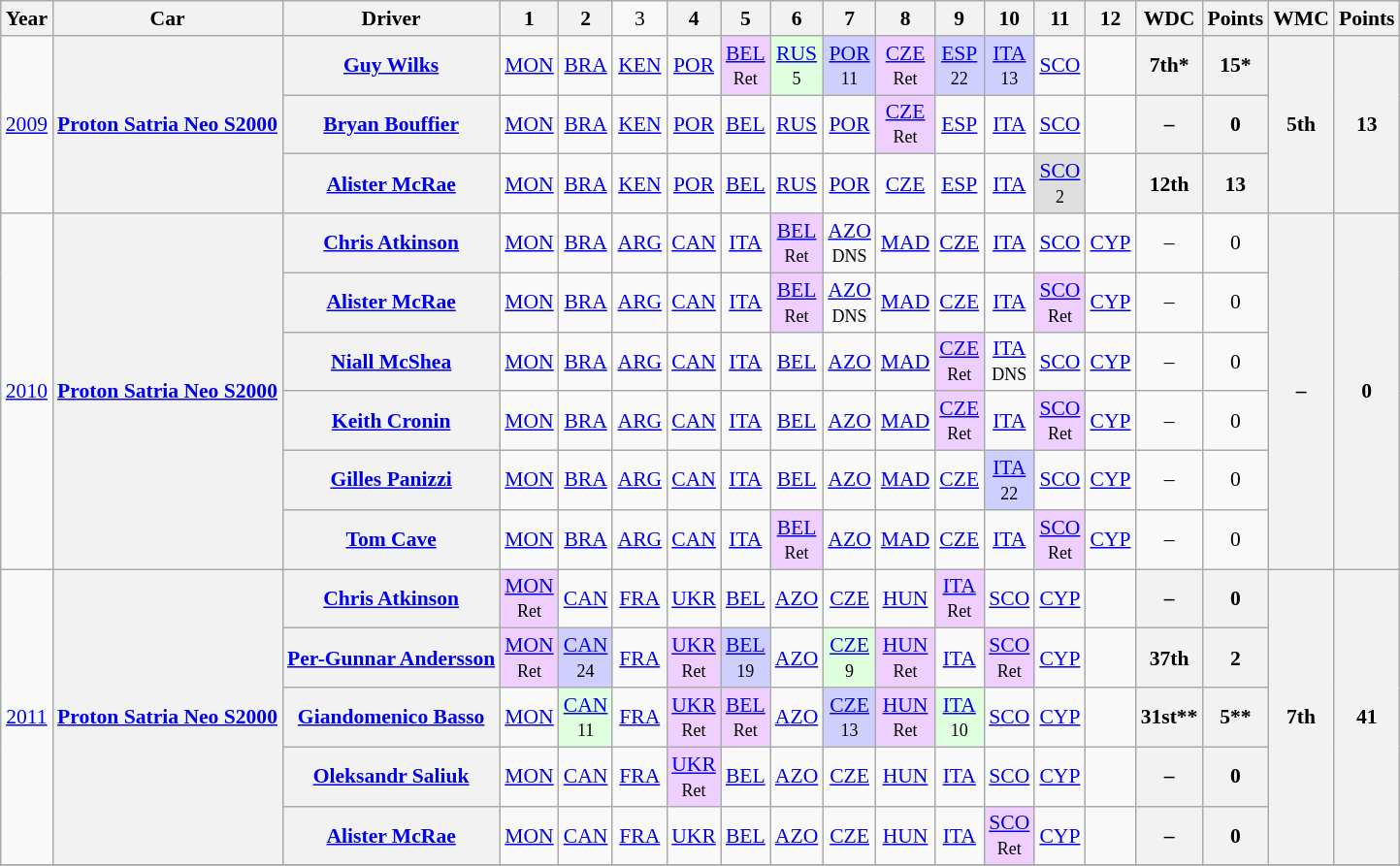<table class="wikitable" border="1" style="text-align:center; font-size:90%;">
<tr>
<th>Year</th>
<th>Car</th>
<th>Driver</th>
<th>1</th>
<th>2</th>
<td>3</td>
<th>4</th>
<th>5</th>
<th>6</th>
<th>7</th>
<th>8</th>
<th>9</th>
<th>10</th>
<th>11</th>
<th>12</th>
<th>WDC</th>
<th>Points</th>
<th>WMC</th>
<th>Points</th>
</tr>
<tr>
<td rowspan="3"><a href='#'>2009</a></td>
<th rowspan="3"><a href='#'>Proton Satria Neo S2000</a></th>
<th> <a href='#'>Guy Wilks</a></th>
<td><a href='#'>MON</a></td>
<td><a href='#'>BRA</a></td>
<td><a href='#'>KEN</a></td>
<td><a href='#'>POR</a></td>
<td style="background:#efcfff;"><a href='#'>BEL</a><br><small>Ret</small></td>
<td style="background:#dfffdf;"><a href='#'>RUS</a><br><small>5</small></td>
<td style="background:#cfcfff;"><a href='#'>POR</a><br><small>11</small></td>
<td style="background:#efcfff;"><a href='#'>CZE</a><br><small>Ret</small></td>
<td style="background:#cfcfff;"><a href='#'>ESP</a><br><small>22</small></td>
<td style="background:#cfcfff;"><a href='#'>ITA</a><br><small>13</small></td>
<td><a href='#'>SCO</a></td>
<td></td>
<th>7th*</th>
<th>15*</th>
<th rowspan="3"><strong>5th</strong></th>
<th rowspan="3"><strong>13</strong></th>
</tr>
<tr>
<th> <a href='#'>Bryan Bouffier</a></th>
<td><a href='#'>MON</a></td>
<td><a href='#'>BRA</a></td>
<td><a href='#'>KEN</a></td>
<td><a href='#'>POR</a></td>
<td><a href='#'>BEL</a></td>
<td><a href='#'>RUS</a></td>
<td><a href='#'>POR</a></td>
<td style="background:#EFCFFF;"><a href='#'>CZE</a><br><small>Ret</small></td>
<td><a href='#'>ESP</a></td>
<td><a href='#'>ITA</a></td>
<td><a href='#'>SCO</a></td>
<td></td>
<th>–</th>
<th>0</th>
</tr>
<tr>
<th> <a href='#'>Alister McRae</a></th>
<td><a href='#'>MON</a></td>
<td><a href='#'>BRA</a></td>
<td><a href='#'>KEN</a></td>
<td><a href='#'>POR</a></td>
<td><a href='#'>BEL</a></td>
<td><a href='#'>RUS</a></td>
<td><a href='#'>POR</a></td>
<td><a href='#'>CZE</a></td>
<td><a href='#'>ESP</a></td>
<td><a href='#'>ITA</a></td>
<td style="background:#dfdfdf;"><a href='#'>SCO</a><br><small>2</small></td>
<td></td>
<th>12th</th>
<th>13</th>
</tr>
<tr>
<td rowspan="6"><a href='#'>2010</a></td>
<th rowspan="6"><a href='#'>Proton Satria Neo S2000</a></th>
<th> <a href='#'>Chris Atkinson</a></th>
<td><a href='#'>MON</a></td>
<td><a href='#'>BRA</a></td>
<td><a href='#'>ARG</a></td>
<td><a href='#'>CAN</a></td>
<td><a href='#'>ITA</a></td>
<td style="background:#EFCFFF;"><a href='#'>BEL</a><br><small>Ret</small></td>
<td><a href='#'>AZO</a><br><small>DNS</small></td>
<td><a href='#'>MAD</a></td>
<td><a href='#'>CZE</a></td>
<td><a href='#'>ITA</a></td>
<td><a href='#'>SCO</a></td>
<td><a href='#'>CYP</a></td>
<td>–</td>
<td>0</td>
<th rowspan="6">–</th>
<th rowspan="6">0</th>
</tr>
<tr>
<th> <a href='#'>Alister McRae</a></th>
<td><a href='#'>MON</a></td>
<td><a href='#'>BRA</a></td>
<td><a href='#'>ARG</a></td>
<td><a href='#'>CAN</a></td>
<td><a href='#'>ITA</a></td>
<td style="background:#EFCFFF;"><a href='#'>BEL</a><br><small>Ret</small></td>
<td><a href='#'>AZO</a><br><small>DNS</small></td>
<td><a href='#'>MAD</a></td>
<td><a href='#'>CZE</a></td>
<td><a href='#'>ITA</a></td>
<td style="background:#EFCFFF;"><a href='#'>SCO</a><br><small>Ret</small></td>
<td><a href='#'>CYP</a></td>
<td>–</td>
<td>0</td>
</tr>
<tr>
<th> <a href='#'>Niall McShea</a></th>
<td><a href='#'>MON</a></td>
<td><a href='#'>BRA</a></td>
<td><a href='#'>ARG</a></td>
<td><a href='#'>CAN</a></td>
<td><a href='#'>ITA</a></td>
<td><a href='#'>BEL</a></td>
<td><a href='#'>AZO</a></td>
<td><a href='#'>MAD</a></td>
<td style="background:#EFCFFF;"><a href='#'>CZE</a><br><small>Ret</small></td>
<td><a href='#'>ITA</a><br><small>DNS</small></td>
<td><a href='#'>SCO</a></td>
<td><a href='#'>CYP</a></td>
<td>–</td>
<td>0</td>
</tr>
<tr>
<th> <a href='#'>Keith Cronin</a></th>
<td><a href='#'>MON</a></td>
<td><a href='#'>BRA</a></td>
<td><a href='#'>ARG</a></td>
<td><a href='#'>CAN</a></td>
<td><a href='#'>ITA</a></td>
<td><a href='#'>BEL</a></td>
<td><a href='#'>AZO</a></td>
<td><a href='#'>MAD</a></td>
<td style="background:#EFCFFF;"><a href='#'>CZE</a><br><small>Ret</small></td>
<td><a href='#'>ITA</a></td>
<td style="background:#EFCFFF;"><a href='#'>SCO</a><br><small>Ret</small></td>
<td><a href='#'>CYP</a></td>
<td>–</td>
<td>0</td>
</tr>
<tr>
<th> <a href='#'>Gilles Panizzi</a></th>
<td><a href='#'>MON</a></td>
<td><a href='#'>BRA</a></td>
<td><a href='#'>ARG</a></td>
<td><a href='#'>CAN</a></td>
<td><a href='#'>ITA</a></td>
<td><a href='#'>BEL</a></td>
<td><a href='#'>AZO</a></td>
<td><a href='#'>MAD</a></td>
<td><a href='#'>CZE</a></td>
<td style="background:#cfcfff;"><a href='#'>ITA</a><br><small>22</small></td>
<td><a href='#'>SCO</a></td>
<td><a href='#'>CYP</a></td>
<td>–</td>
<td>0</td>
</tr>
<tr>
<th> <a href='#'>Tom Cave</a></th>
<td><a href='#'>MON</a></td>
<td><a href='#'>BRA</a></td>
<td><a href='#'>ARG</a></td>
<td><a href='#'>CAN</a></td>
<td><a href='#'>ITA</a></td>
<td style="background:#EFCFFF;"><a href='#'>BEL</a><br><small>Ret</small></td>
<td><a href='#'>AZO</a></td>
<td><a href='#'>MAD</a></td>
<td><a href='#'>CZE</a></td>
<td><a href='#'>ITA</a></td>
<td style="background:#EFCFFF;"><a href='#'>SCO</a><br><small>Ret</small></td>
<td><a href='#'>CYP</a></td>
<td>–</td>
<td>0</td>
</tr>
<tr>
<td rowspan="5"><a href='#'>2011</a></td>
<th rowspan="5"><a href='#'>Proton Satria Neo S2000</a></th>
<th> <a href='#'>Chris Atkinson</a></th>
<td style="background:#EFCFFF;"><a href='#'>MON</a><br><small>Ret</small></td>
<td><a href='#'>CAN</a></td>
<td><a href='#'>FRA</a></td>
<td><a href='#'>UKR</a></td>
<td><a href='#'>BEL</a></td>
<td><a href='#'>AZO</a></td>
<td><a href='#'>CZE</a></td>
<td><a href='#'>HUN</a></td>
<td style="background:#EFCFFF;"><a href='#'>ITA</a><br><small>Ret</small></td>
<td><a href='#'>SCO</a></td>
<td><a href='#'>CYP</a></td>
<td></td>
<th>–</th>
<th>0</th>
<th rowspan="5">7th</th>
<th rowspan="5">41</th>
</tr>
<tr>
<th> <a href='#'>Per-Gunnar Andersson</a></th>
<td style="background:#EFCFFF;"><a href='#'>MON</a><br><small>Ret</small></td>
<td style="background:#cfcfff;"><a href='#'>CAN</a><br><small>24</small></td>
<td><a href='#'>FRA</a></td>
<td style="background:#EFCFFF;"><a href='#'>UKR</a><br><small>Ret</small></td>
<td style="background:#cfcfff;"><a href='#'>BEL</a><br><small>19</small></td>
<td><a href='#'>AZO</a></td>
<td style="background:#dfffdf;"><a href='#'>CZE</a><br><small>9</small></td>
<td style="background:#EFCFFF;"><a href='#'>HUN</a><br><small>Ret</small></td>
<td><a href='#'>ITA</a></td>
<td style="background:#EFCFFF;"><a href='#'>SCO</a><br><small>Ret</small></td>
<td><a href='#'>CYP</a></td>
<td></td>
<th>37th</th>
<th>2</th>
</tr>
<tr>
<th> <a href='#'>Giandomenico Basso</a></th>
<td><a href='#'>MON</a></td>
<td style="background:#dfffdf;"><a href='#'>CAN</a><br><small>11</small></td>
<td><a href='#'>FRA</a></td>
<td style="background:#EFCFFF;"><a href='#'>UKR</a><br><small>Ret</small></td>
<td style="background:#EFCFFF;"><a href='#'>BEL</a><br><small>Ret</small></td>
<td><a href='#'>AZO</a></td>
<td style="background:#cfcfff;"><a href='#'>CZE</a><br><small>13</small></td>
<td style="background:#EFCFFF;"><a href='#'>HUN</a><br><small>Ret</small></td>
<td style="background:#dfffdf;"><a href='#'>ITA</a><br><small>10</small></td>
<td><a href='#'>SCO</a></td>
<td><a href='#'>CYP</a></td>
<td></td>
<th>31st**</th>
<th>5**</th>
</tr>
<tr>
<th> <a href='#'>Oleksandr Saliuk</a></th>
<td><a href='#'>MON</a></td>
<td><a href='#'>CAN</a></td>
<td><a href='#'>FRA</a></td>
<td style="background:#EFCFFF;"><a href='#'>UKR</a><br><small>Ret</small></td>
<td><a href='#'>BEL</a></td>
<td><a href='#'>AZO</a></td>
<td><a href='#'>CZE</a></td>
<td><a href='#'>HUN</a></td>
<td><a href='#'>ITA</a></td>
<td><a href='#'>SCO</a></td>
<td><a href='#'>CYP</a></td>
<td></td>
<th>–</th>
<th>0</th>
</tr>
<tr>
<th> <a href='#'>Alister McRae</a></th>
<td><a href='#'>MON</a></td>
<td><a href='#'>CAN</a></td>
<td><a href='#'>FRA</a></td>
<td><a href='#'>UKR</a></td>
<td><a href='#'>BEL</a></td>
<td><a href='#'>AZO</a></td>
<td><a href='#'>CZE</a></td>
<td><a href='#'>HUN</a></td>
<td><a href='#'>ITA</a></td>
<td style="background:#EFCFFF;"><a href='#'>SCO</a><br><small>Ret</small></td>
<td><a href='#'>CYP</a></td>
<td></td>
<th>–</th>
<th>0</th>
</tr>
<tr>
</tr>
</table>
